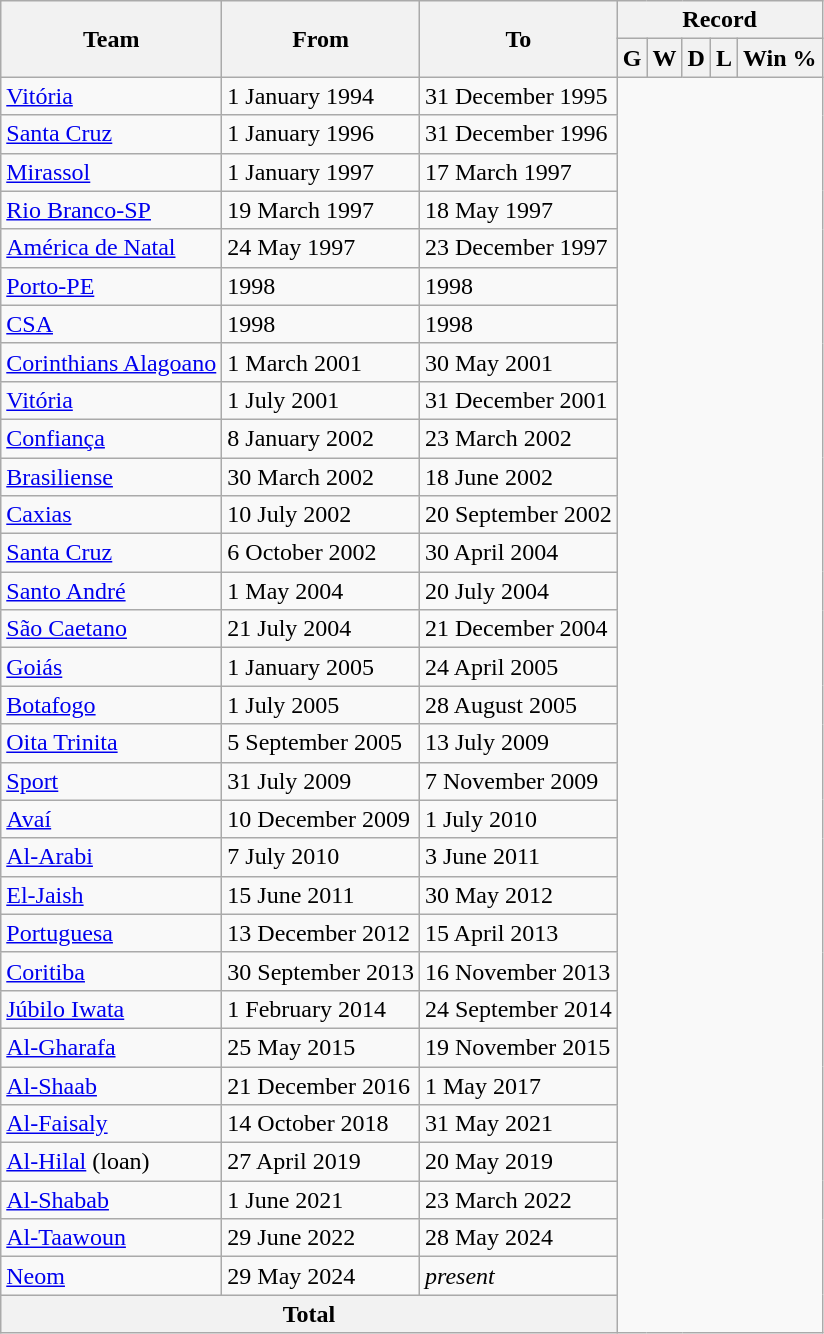<table class="wikitable" style="text-align: center">
<tr>
<th rowspan="2">Team</th>
<th rowspan="2">From</th>
<th rowspan="2">To</th>
<th colspan="5">Record</th>
</tr>
<tr>
<th>G</th>
<th>W</th>
<th>D</th>
<th>L</th>
<th>Win %</th>
</tr>
<tr>
<td align="left"> <a href='#'>Vitória</a></td>
<td align="left">1 January 1994</td>
<td align="left">31 December 1995<br></td>
</tr>
<tr>
<td align="left"> <a href='#'>Santa Cruz</a></td>
<td align="left">1 January 1996</td>
<td align="left">31 December 1996<br></td>
</tr>
<tr>
<td align="left"> <a href='#'>Mirassol</a></td>
<td align="left">1 January 1997</td>
<td align="left">17 March 1997<br></td>
</tr>
<tr>
<td align="left"> <a href='#'>Rio Branco-SP</a></td>
<td align="left">19 March 1997</td>
<td align="left">18 May 1997<br></td>
</tr>
<tr>
<td align="left"> <a href='#'>América de Natal</a></td>
<td align="left">24 May 1997</td>
<td align="left">23 December 1997<br></td>
</tr>
<tr>
<td align="left"> <a href='#'>Porto-PE</a></td>
<td align="left">1998</td>
<td align="left">1998<br></td>
</tr>
<tr>
<td align="left"> <a href='#'>CSA</a></td>
<td align="left">1998</td>
<td align="left">1998<br></td>
</tr>
<tr>
<td align="left"> <a href='#'>Corinthians Alagoano</a></td>
<td align="left">1 March 2001</td>
<td align="left">30 May 2001<br></td>
</tr>
<tr>
<td align="left"> <a href='#'>Vitória</a></td>
<td align="left">1 July 2001</td>
<td align="left">31 December 2001<br></td>
</tr>
<tr>
<td align="left"> <a href='#'>Confiança</a></td>
<td align="left">8 January 2002</td>
<td align="left">23 March 2002<br></td>
</tr>
<tr>
<td align="left"> <a href='#'>Brasiliense</a></td>
<td align="left">30 March 2002</td>
<td align="left">18 June 2002<br></td>
</tr>
<tr>
<td align="left"> <a href='#'>Caxias</a></td>
<td align="left">10 July 2002</td>
<td align="left">20 September 2002<br></td>
</tr>
<tr>
<td align="left"> <a href='#'>Santa Cruz</a></td>
<td align="left">6 October 2002</td>
<td align="left">30 April 2004<br></td>
</tr>
<tr>
<td align="left"> <a href='#'>Santo André</a></td>
<td align="left">1 May 2004</td>
<td align="left">20 July 2004<br></td>
</tr>
<tr>
<td align="left"> <a href='#'>São Caetano</a></td>
<td align="left">21 July 2004</td>
<td align="left">21 December 2004<br></td>
</tr>
<tr>
<td align="left"> <a href='#'>Goiás</a></td>
<td align="left">1 January 2005</td>
<td align="left">24 April 2005<br></td>
</tr>
<tr>
<td align="left"> <a href='#'>Botafogo</a></td>
<td align="left">1 July 2005</td>
<td align="left">28 August 2005<br></td>
</tr>
<tr>
<td align="left"> <a href='#'>Oita Trinita</a></td>
<td align="left">5 September 2005</td>
<td align="left">13 July 2009<br></td>
</tr>
<tr>
<td align="left"> <a href='#'>Sport</a></td>
<td align="left">31 July 2009</td>
<td align="left">7 November 2009<br></td>
</tr>
<tr>
<td align="left"> <a href='#'>Avaí</a></td>
<td align="left">10 December 2009</td>
<td align="left">1 July 2010<br></td>
</tr>
<tr>
<td align="left"> <a href='#'>Al-Arabi</a></td>
<td align="left">7 July 2010</td>
<td align="left">3 June 2011<br></td>
</tr>
<tr>
<td align="left"> <a href='#'>El-Jaish</a></td>
<td align="left">15 June 2011</td>
<td align="left">30 May 2012<br></td>
</tr>
<tr>
<td align="left"> <a href='#'>Portuguesa</a></td>
<td align="left">13 December 2012</td>
<td align="left">15 April 2013<br></td>
</tr>
<tr>
<td align="left"> <a href='#'>Coritiba</a></td>
<td align="left">30 September 2013</td>
<td align="left">16 November 2013<br></td>
</tr>
<tr>
<td align="left"> <a href='#'>Júbilo Iwata</a></td>
<td align="left">1 February 2014</td>
<td align="left">24 September 2014<br></td>
</tr>
<tr>
<td align="left"> <a href='#'>Al-Gharafa</a></td>
<td align="left">25 May 2015</td>
<td align="left">19 November 2015<br></td>
</tr>
<tr>
<td align="left"> <a href='#'>Al-Shaab</a></td>
<td align="left">21 December 2016</td>
<td align="left">1 May 2017<br></td>
</tr>
<tr>
<td align="left"> <a href='#'>Al-Faisaly</a></td>
<td align="left">14 October 2018</td>
<td align="left">31 May 2021<br></td>
</tr>
<tr>
<td align="left"> <a href='#'>Al-Hilal</a> (loan)</td>
<td align="left">27 April 2019</td>
<td align="left">20 May 2019<br></td>
</tr>
<tr>
<td align="left"> <a href='#'>Al-Shabab</a></td>
<td align="left">1 June 2021</td>
<td align="left">23 March 2022<br></td>
</tr>
<tr>
<td align="left"> <a href='#'>Al-Taawoun</a></td>
<td align="left">29 June 2022</td>
<td align="left">28 May 2024<br></td>
</tr>
<tr>
<td align="left"> <a href='#'>Neom</a></td>
<td align="left">29 May 2024</td>
<td align="left"><em>present</em><br></td>
</tr>
<tr>
<th colspan="3">Total<br></th>
</tr>
</table>
